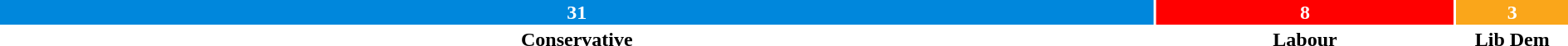<table style="width:100%; text-align:center;">
<tr style="color:white;">
<td style="background:#0087DC; width:73.81%;"><strong>31</strong></td>
<td style="background:red; width:19.05%;"><strong>8</strong></td>
<td style="background:#FAA61A; width:7.14%;"><strong>3</strong></td>
</tr>
<tr>
<td><span><strong>Conservative</strong></span></td>
<td><span><strong>Labour</strong></span></td>
<td><span><strong>Lib Dem</strong></span></td>
</tr>
</table>
